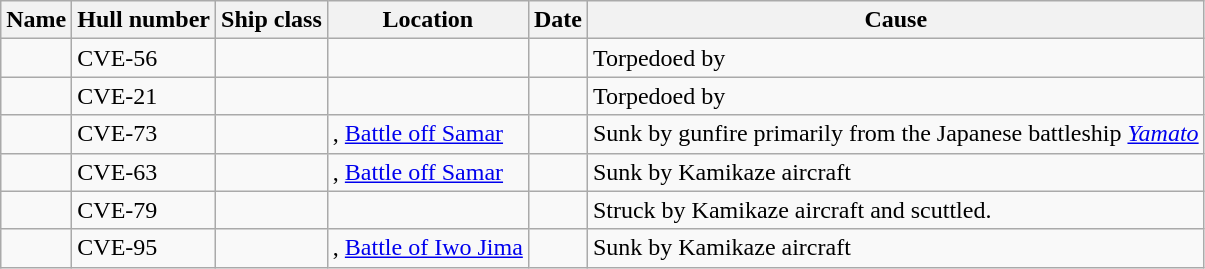<table class="wikitable sortable">
<tr>
<th>Name</th>
<th>Hull number</th>
<th>Ship class</th>
<th>Location</th>
<th>Date</th>
<th>Cause</th>
</tr>
<tr>
<td></td>
<td>CVE-56</td>
<td></td>
<td></td>
<td></td>
<td>Torpedoed by </td>
</tr>
<tr>
<td></td>
<td>CVE-21</td>
<td></td>
<td></td>
<td></td>
<td>Torpedoed by </td>
</tr>
<tr>
<td></td>
<td>CVE-73</td>
<td></td>
<td>, <a href='#'>Battle off Samar</a></td>
<td></td>
<td>Sunk by gunfire primarily from the Japanese battleship <em><a href='#'>Yamato</a></em></td>
</tr>
<tr>
<td></td>
<td>CVE-63</td>
<td></td>
<td>, <a href='#'>Battle off Samar</a></td>
<td></td>
<td>Sunk by Kamikaze aircraft</td>
</tr>
<tr>
<td></td>
<td>CVE-79</td>
<td></td>
<td></td>
<td></td>
<td>Struck by Kamikaze aircraft and scuttled.</td>
</tr>
<tr>
<td></td>
<td>CVE-95</td>
<td></td>
<td>, <a href='#'>Battle of Iwo Jima</a></td>
<td></td>
<td>Sunk by Kamikaze aircraft</td>
</tr>
</table>
